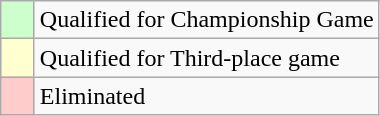<table class="wikitable">
<tr>
<td style="width: 15px; background: #CFC;"></td>
<td>Qualified for Championship Game</td>
</tr>
<tr>
<td style="width: 15px; background: #ffffd0;"></td>
<td>Qualified for Third-place game</td>
</tr>
<tr>
<td style="width: 15px; background: #FCC;"></td>
<td>Eliminated</td>
</tr>
</table>
